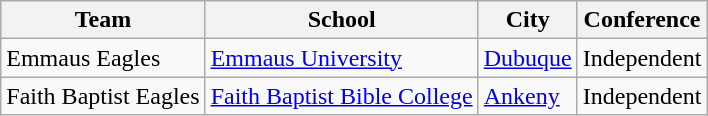<table class="sortable wikitable">
<tr>
<th>Team</th>
<th>School</th>
<th>City</th>
<th>Conference</th>
</tr>
<tr>
<td>Emmaus Eagles</td>
<td><a href='#'>Emmaus University</a></td>
<td><a href='#'>Dubuque</a></td>
<td>Independent</td>
</tr>
<tr>
<td>Faith Baptist Eagles</td>
<td><a href='#'>Faith Baptist Bible College</a></td>
<td><a href='#'>Ankeny</a></td>
<td>Independent</td>
</tr>
</table>
